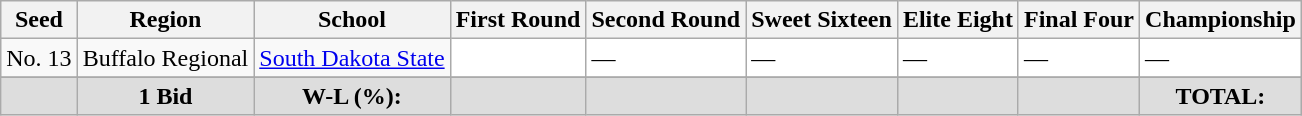<table class="sortable wikitable" style="white-space:nowrap; font-size:100%;">
<tr>
<th>Seed</th>
<th>Region</th>
<th>School</th>
<th>First Round</th>
<th>Second Round</th>
<th>Sweet Sixteen</th>
<th>Elite Eight</th>
<th>Final Four</th>
<th>Championship</th>
</tr>
<tr>
<td>No. 13</td>
<td>Buffalo Regional</td>
<td><a href='#'>South Dakota State</a></td>
<td style="background:#fff;"></td>
<td style="background:#fff;">—</td>
<td style="background:#fff;">—</td>
<td style="background:#fff;">—</td>
<td style="background:#fff;">—</td>
<td style="background:#fff;">—</td>
</tr>
<tr>
</tr>
<tr class="sortbottom" style="text-align:center; background:#ddd;">
<td></td>
<td><strong>1 Bid</strong></td>
<td><strong>W-L (%):</strong></td>
<td></td>
<td></td>
<td></td>
<td></td>
<td></td>
<td><strong>TOTAL:</strong> </td>
</tr>
</table>
